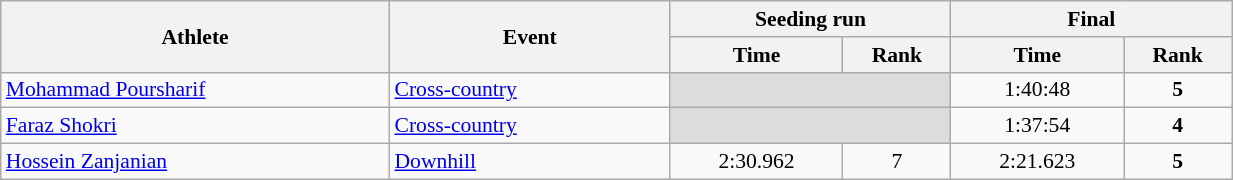<table class=wikitable style=font-size:90%;text-align:center width=65%>
<tr>
<th width=18% rowspan="2">Athlete</th>
<th width=13% rowspan="2">Event</th>
<th colspan=2>Seeding run</th>
<th colspan=2>Final</th>
</tr>
<tr>
<th width=8%>Time</th>
<th width=5%>Rank</th>
<th width=8%>Time</th>
<th width=5%>Rank</th>
</tr>
<tr>
<td align=left><a href='#'>Mohammad Poursharif</a></td>
<td align=left><a href='#'>Cross-country</a></td>
<td bgcolor=#DCDCDC colspan=2></td>
<td>1:40:48</td>
<td><strong>5</strong></td>
</tr>
<tr>
<td align=left><a href='#'>Faraz Shokri</a></td>
<td align=left><a href='#'>Cross-country</a></td>
<td bgcolor=#DCDCDC colspan=2></td>
<td>1:37:54</td>
<td><strong>4</strong></td>
</tr>
<tr>
<td align=left><a href='#'>Hossein Zanjanian</a></td>
<td align=left><a href='#'>Downhill</a></td>
<td>2:30.962</td>
<td>7</td>
<td>2:21.623</td>
<td><strong>5</strong></td>
</tr>
</table>
